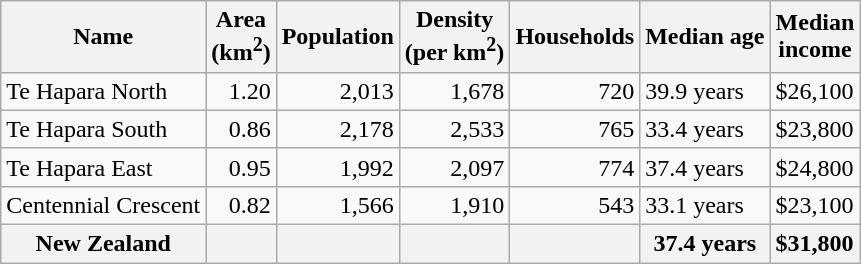<table class="wikitable">
<tr>
<th>Name</th>
<th>Area<br>(km<sup>2</sup>)</th>
<th>Population</th>
<th>Density<br>(per km<sup>2</sup>)</th>
<th>Households</th>
<th>Median age</th>
<th>Median<br>income</th>
</tr>
<tr>
<td>Te Hapara North</td>
<td style="text-align:right;">1.20</td>
<td style="text-align:right;">2,013</td>
<td style="text-align:right;">1,678</td>
<td style="text-align:right;">720</td>
<td>39.9 years</td>
<td>$26,100</td>
</tr>
<tr>
<td>Te Hapara South</td>
<td style="text-align:right;">0.86</td>
<td style="text-align:right;">2,178</td>
<td style="text-align:right;">2,533</td>
<td style="text-align:right;">765</td>
<td>33.4 years</td>
<td>$23,800</td>
</tr>
<tr>
<td>Te Hapara East</td>
<td style="text-align:right;">0.95</td>
<td style="text-align:right;">1,992</td>
<td style="text-align:right;">2,097</td>
<td style="text-align:right;">774</td>
<td>37.4 years</td>
<td>$24,800</td>
</tr>
<tr>
<td>Centennial Crescent</td>
<td style="text-align:right;">0.82</td>
<td style="text-align:right;">1,566</td>
<td style="text-align:right;">1,910</td>
<td style="text-align:right;">543</td>
<td>33.1 years</td>
<td>$23,100</td>
</tr>
<tr>
<th>New Zealand</th>
<th></th>
<th></th>
<th></th>
<th></th>
<th>37.4 years</th>
<th style="text-align:left;">$31,800</th>
</tr>
</table>
